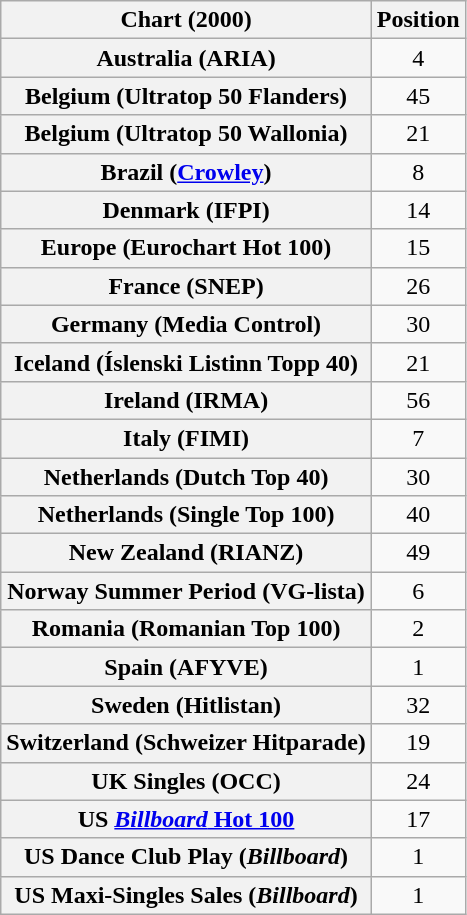<table class="wikitable sortable plainrowheaders" style="text-align:center">
<tr>
<th scope="col">Chart (2000)</th>
<th scope="col">Position</th>
</tr>
<tr>
<th scope="row">Australia (ARIA)</th>
<td>4</td>
</tr>
<tr>
<th scope="row">Belgium (Ultratop 50 Flanders)</th>
<td>45</td>
</tr>
<tr>
<th scope="row">Belgium (Ultratop 50 Wallonia)</th>
<td>21</td>
</tr>
<tr>
<th scope="row">Brazil (<a href='#'>Crowley</a>)</th>
<td>8</td>
</tr>
<tr>
<th scope="row">Denmark (IFPI)</th>
<td>14</td>
</tr>
<tr>
<th scope="row">Europe (Eurochart Hot 100)</th>
<td>15</td>
</tr>
<tr>
<th scope="row">France (SNEP)</th>
<td>26</td>
</tr>
<tr>
<th scope="row">Germany (Media Control)</th>
<td>30</td>
</tr>
<tr>
<th scope="row">Iceland (Íslenski Listinn Topp 40)</th>
<td>21</td>
</tr>
<tr>
<th scope="row">Ireland (IRMA)</th>
<td>56</td>
</tr>
<tr>
<th scope="row">Italy (FIMI)</th>
<td>7</td>
</tr>
<tr>
<th scope="row">Netherlands (Dutch Top 40)</th>
<td>30</td>
</tr>
<tr>
<th scope="row">Netherlands (Single Top 100)</th>
<td>40</td>
</tr>
<tr>
<th scope="row">New Zealand (RIANZ)</th>
<td>49</td>
</tr>
<tr>
<th scope="row">Norway Summer Period (VG-lista)</th>
<td>6</td>
</tr>
<tr>
<th scope="row">Romania (Romanian Top 100)</th>
<td>2</td>
</tr>
<tr>
<th scope="row">Spain (AFYVE)</th>
<td>1</td>
</tr>
<tr>
<th scope="row">Sweden (Hitlistan)</th>
<td>32</td>
</tr>
<tr>
<th scope="row">Switzerland (Schweizer Hitparade)</th>
<td>19</td>
</tr>
<tr>
<th scope="row">UK Singles (OCC)</th>
<td>24</td>
</tr>
<tr>
<th scope="row">US <a href='#'><em>Billboard</em> Hot 100</a></th>
<td>17</td>
</tr>
<tr>
<th scope="row">US Dance Club Play (<em>Billboard</em>)</th>
<td>1</td>
</tr>
<tr>
<th scope="row">US Maxi-Singles Sales (<em>Billboard</em>)</th>
<td>1</td>
</tr>
</table>
